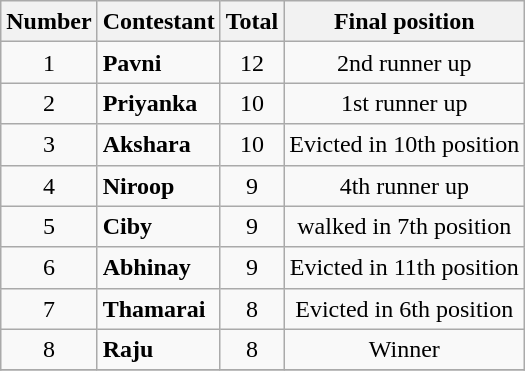<table class="wikitable" style="text-align:center; line-height:20px; width:auto;">
<tr>
<th scope="col">Number</th>
<th scope="col">Contestant</th>
<th scope="col">Total</th>
<th scope="col">Final position</th>
</tr>
<tr>
<td>1</td>
<td style="text-align:left"><strong>Pavni</strong></td>
<td>12</td>
<td>2nd runner up</td>
</tr>
<tr>
<td>2</td>
<td style="text-align:left"><strong>Priyanka</strong></td>
<td>10</td>
<td>1st runner up</td>
</tr>
<tr>
<td>3</td>
<td style="text-align:left"><strong>Akshara</strong></td>
<td>10</td>
<td>Evicted in 10th position</td>
</tr>
<tr>
<td>4</td>
<td style="text-align:left"><strong>Niroop</strong></td>
<td>9</td>
<td>4th runner up</td>
</tr>
<tr>
<td>5</td>
<td style="text-align:left"><strong>Ciby</strong></td>
<td>9</td>
<td>walked in 7th position</td>
</tr>
<tr>
<td>6</td>
<td style="text-align:left"><strong>Abhinay</strong></td>
<td>9</td>
<td>Evicted in 11th position</td>
</tr>
<tr>
<td>7</td>
<td style="text-align:left"><strong>Thamarai</strong></td>
<td>8</td>
<td>Evicted in 6th position</td>
</tr>
<tr>
<td>8</td>
<td style="text-align:left"><strong>Raju</strong></td>
<td>8</td>
<td>Winner</td>
</tr>
<tr>
</tr>
</table>
